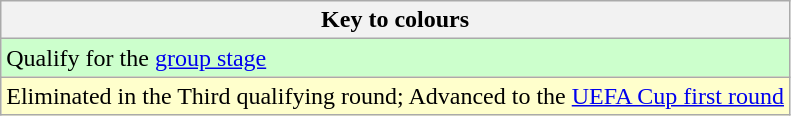<table class="wikitable">
<tr>
<th>Key to colours</th>
</tr>
<tr bgcolor=#ccffcc>
<td>Qualify for the <a href='#'>group stage</a></td>
</tr>
<tr bgcolor=#ffffcc>
<td>Eliminated in the Third qualifying round; Advanced to the <a href='#'>UEFA Cup first round</a></td>
</tr>
</table>
